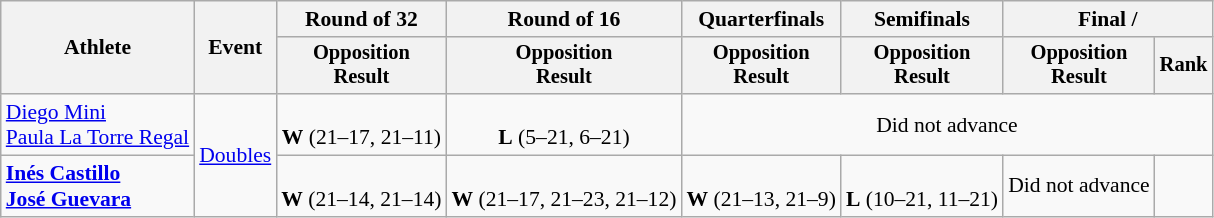<table class=wikitable style=font-size:90%;text-align:center>
<tr>
<th rowspan=2>Athlete</th>
<th rowspan=2>Event</th>
<th>Round of 32</th>
<th>Round of 16</th>
<th>Quarterfinals</th>
<th>Semifinals</th>
<th colspan=2>Final / </th>
</tr>
<tr style=font-size:95%>
<th>Opposition<br>Result</th>
<th>Opposition<br>Result</th>
<th>Opposition<br>Result</th>
<th>Opposition<br>Result</th>
<th>Opposition<br>Result</th>
<th>Rank</th>
</tr>
<tr>
<td align=left><a href='#'>Diego Mini</a><br><a href='#'>Paula La Torre Regal</a></td>
<td align=left rowspan=2><a href='#'>Doubles</a></td>
<td><br><strong>W</strong> (21–17, 21–11)</td>
<td><br><strong>L</strong> (5–21, 6–21)</td>
<td colspan=4>Did not advance</td>
</tr>
<tr>
<td align=left><strong><a href='#'>Inés Castillo</a><br><a href='#'>José Guevara</a></strong></td>
<td><br><strong>W</strong> (21–14, 21–14)</td>
<td><br><strong>W</strong> (21–17, 21–23, 21–12)</td>
<td><br><strong>W</strong> (21–13, 21–9)</td>
<td><br><strong>L</strong> (10–21, 11–21)</td>
<td>Did not advance</td>
<td></td>
</tr>
</table>
